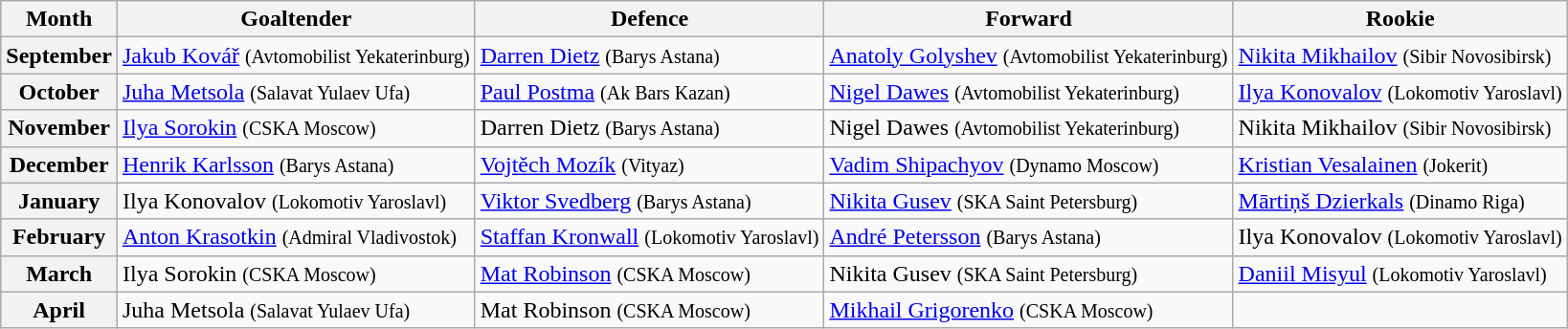<table class="wikitable" style="text-align:left;">
<tr>
<th>Month</th>
<th>Goaltender</th>
<th>Defence</th>
<th>Forward</th>
<th>Rookie</th>
</tr>
<tr>
<th scope=row>September</th>
<td> <a href='#'>Jakub Kovář</a> <small>(Avtomobilist Yekaterinburg)</small></td>
<td> <a href='#'>Darren Dietz</a> <small>(Barys Astana)</small></td>
<td> <a href='#'>Anatoly Golyshev</a> <small>(Avtomobilist Yekaterinburg)</small></td>
<td> <a href='#'>Nikita Mikhailov</a> <small>(Sibir Novosibirsk)</small></td>
</tr>
<tr>
<th scope=row>October</th>
<td> <a href='#'>Juha Metsola</a> <small>(Salavat Yulaev Ufa)</small></td>
<td> <a href='#'>Paul Postma</a> <small>(Ak Bars Kazan)</small></td>
<td> <a href='#'>Nigel Dawes</a> <small>(Avtomobilist Yekaterinburg)</small></td>
<td> <a href='#'>Ilya Konovalov</a> <small>(Lokomotiv Yaroslavl)</small></td>
</tr>
<tr>
<th scope=row>November</th>
<td> <a href='#'>Ilya Sorokin</a> <small>(CSKA Moscow)</small></td>
<td> Darren Dietz <small>(Barys Astana)</small></td>
<td> Nigel Dawes <small>(Avtomobilist Yekaterinburg)</small></td>
<td> Nikita Mikhailov <small>(Sibir Novosibirsk)</small></td>
</tr>
<tr>
<th scope=row>December</th>
<td> <a href='#'>Henrik Karlsson</a> <small>(Barys Astana)</small></td>
<td> <a href='#'>Vojtěch Mozík</a> <small>(Vityaz)</small></td>
<td> <a href='#'>Vadim Shipachyov</a> <small>(Dynamo Moscow)</small></td>
<td> <a href='#'>Kristian Vesalainen</a> <small>(Jokerit)</small></td>
</tr>
<tr>
<th scope=row>January</th>
<td> Ilya Konovalov <small>(Lokomotiv Yaroslavl)</small></td>
<td> <a href='#'>Viktor Svedberg</a> <small>(Barys Astana)</small></td>
<td> <a href='#'>Nikita Gusev</a> <small>(SKA Saint Petersburg)</small></td>
<td> <a href='#'>Mārtiņš Dzierkals</a> <small>(Dinamo Riga)</small></td>
</tr>
<tr>
<th scope=row>February</th>
<td> <a href='#'>Anton Krasotkin</a> <small>(Admiral Vladivostok)</small></td>
<td> <a href='#'>Staffan Kronwall</a> <small>(Lokomotiv Yaroslavl)</small></td>
<td> <a href='#'>André Petersson</a> <small>(Barys Astana)</small></td>
<td> Ilya Konovalov <small>(Lokomotiv Yaroslavl)</small></td>
</tr>
<tr>
<th scope=row>March</th>
<td> Ilya Sorokin <small>(CSKA Moscow)</small></td>
<td> <a href='#'>Mat Robinson</a> <small>(CSKA Moscow)</small></td>
<td> Nikita Gusev <small>(SKA Saint Petersburg)</small></td>
<td> <a href='#'>Daniil Misyul</a> <small>(Lokomotiv Yaroslavl)</small></td>
</tr>
<tr>
<th scope=row>April</th>
<td> Juha Metsola <small>(Salavat Yulaev Ufa)</small></td>
<td> Mat Robinson <small>(CSKA Moscow)</small></td>
<td> <a href='#'>Mikhail Grigorenko</a> <small>(CSKA Moscow)</small></td>
<td></td>
</tr>
</table>
